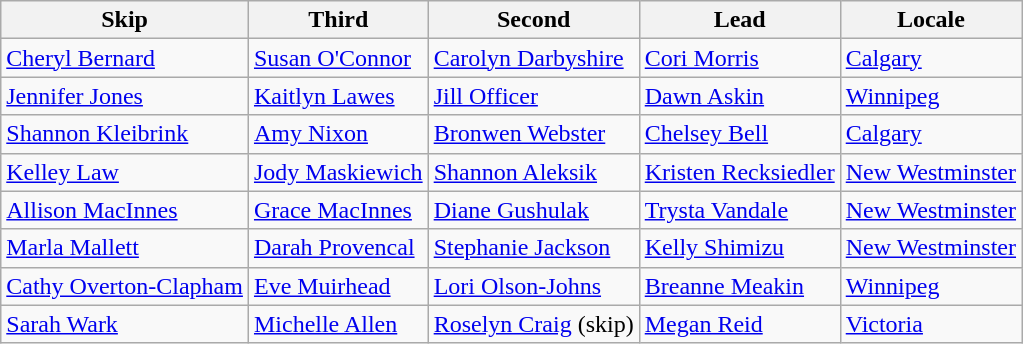<table class="wikitable">
<tr>
<th>Skip</th>
<th>Third</th>
<th>Second</th>
<th>Lead</th>
<th>Locale</th>
</tr>
<tr>
<td><a href='#'>Cheryl Bernard</a></td>
<td><a href='#'>Susan O'Connor</a></td>
<td><a href='#'>Carolyn Darbyshire</a></td>
<td><a href='#'>Cori Morris</a></td>
<td> <a href='#'>Calgary</a></td>
</tr>
<tr>
<td><a href='#'>Jennifer Jones</a></td>
<td><a href='#'>Kaitlyn Lawes</a></td>
<td><a href='#'>Jill Officer</a></td>
<td><a href='#'>Dawn Askin</a></td>
<td> <a href='#'>Winnipeg</a></td>
</tr>
<tr>
<td><a href='#'>Shannon Kleibrink</a></td>
<td><a href='#'>Amy Nixon</a></td>
<td><a href='#'>Bronwen Webster</a></td>
<td><a href='#'>Chelsey Bell</a></td>
<td> <a href='#'>Calgary</a></td>
</tr>
<tr>
<td><a href='#'>Kelley Law</a></td>
<td><a href='#'>Jody Maskiewich</a></td>
<td><a href='#'>Shannon Aleksik</a></td>
<td><a href='#'>Kristen Recksiedler</a></td>
<td> <a href='#'>New Westminster</a></td>
</tr>
<tr>
<td><a href='#'>Allison MacInnes</a></td>
<td><a href='#'>Grace MacInnes</a></td>
<td><a href='#'>Diane Gushulak</a></td>
<td><a href='#'>Trysta Vandale</a></td>
<td> <a href='#'>New Westminster</a></td>
</tr>
<tr>
<td><a href='#'>Marla Mallett</a></td>
<td><a href='#'>Darah Provencal</a></td>
<td><a href='#'>Stephanie Jackson</a></td>
<td><a href='#'>Kelly Shimizu</a></td>
<td> <a href='#'>New Westminster</a></td>
</tr>
<tr>
<td><a href='#'>Cathy Overton-Clapham</a></td>
<td><a href='#'>Eve Muirhead</a></td>
<td><a href='#'>Lori Olson-Johns</a></td>
<td><a href='#'>Breanne Meakin</a></td>
<td> <a href='#'>Winnipeg</a></td>
</tr>
<tr>
<td><a href='#'>Sarah Wark</a></td>
<td><a href='#'>Michelle Allen</a></td>
<td><a href='#'>Roselyn Craig</a> (skip)</td>
<td><a href='#'>Megan Reid</a></td>
<td> <a href='#'>Victoria</a></td>
</tr>
</table>
